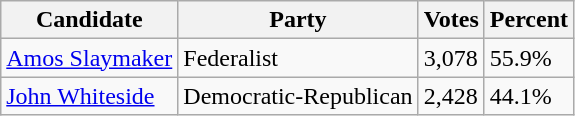<table class=wikitable>
<tr>
<th>Candidate</th>
<th>Party</th>
<th>Votes</th>
<th>Percent</th>
</tr>
<tr>
<td><a href='#'>Amos Slaymaker</a></td>
<td>Federalist</td>
<td>3,078</td>
<td>55.9%</td>
</tr>
<tr>
<td><a href='#'>John Whiteside</a></td>
<td>Democratic-Republican</td>
<td>2,428</td>
<td>44.1%</td>
</tr>
</table>
